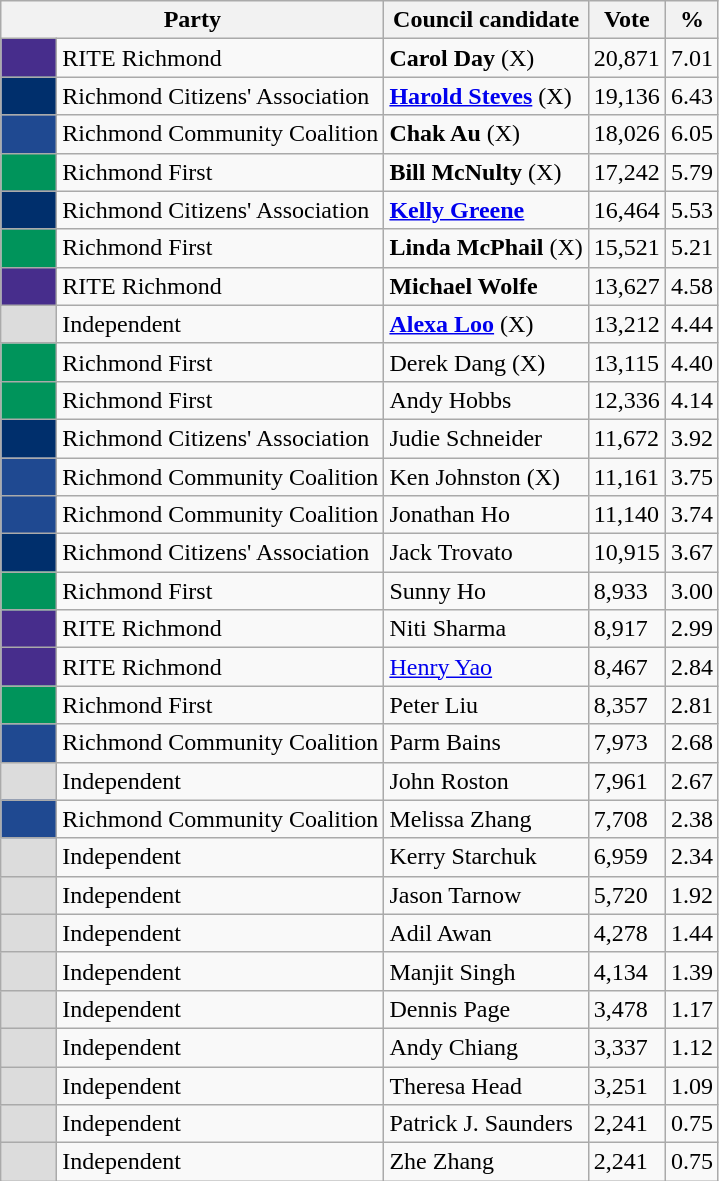<table class="wikitable">
<tr>
<th colspan="2">Party</th>
<th>Council candidate</th>
<th>Vote</th>
<th>%</th>
</tr>
<tr>
<td style="background:#472D8C;" width="30px"> </td>
<td>RITE Richmond</td>
<td><strong>Carol Day</strong> (X)</td>
<td>20,871</td>
<td>7.01</td>
</tr>
<tr>
<td style="background:#002F6C;" width="30px"> </td>
<td>Richmond Citizens' Association</td>
<td><strong><a href='#'>Harold Steves</a></strong> (X)</td>
<td>19,136</td>
<td>6.43</td>
</tr>
<tr>
<td style="background:#1F4991;" width="30px"> </td>
<td>Richmond Community Coalition</td>
<td><strong>Chak Au</strong> (X)</td>
<td>18,026</td>
<td>6.05</td>
</tr>
<tr>
<td style="background:#00945B;" width="30px"> </td>
<td>Richmond First</td>
<td><strong>Bill McNulty</strong> (X)</td>
<td>17,242</td>
<td>5.79</td>
</tr>
<tr>
<td style="background:#002F6C;" width="30px"> </td>
<td>Richmond Citizens' Association</td>
<td><strong><a href='#'>Kelly Greene</a></strong></td>
<td>16,464</td>
<td>5.53</td>
</tr>
<tr>
<td style="background:#00945B;" width="30px"> </td>
<td>Richmond First</td>
<td><strong>Linda McPhail</strong> (X)</td>
<td>15,521</td>
<td>5.21</td>
</tr>
<tr>
<td style="background:#472D8C;" width="30px"> </td>
<td>RITE Richmond</td>
<td><strong>Michael Wolfe</strong></td>
<td>13,627</td>
<td>4.58</td>
</tr>
<tr>
<td style="background:gainsboro" width="30px"> </td>
<td>Independent</td>
<td><strong><a href='#'>Alexa Loo</a></strong> (X)</td>
<td>13,212</td>
<td>4.44</td>
</tr>
<tr>
<td style="background:#00945B;" width="30px"> </td>
<td>Richmond First</td>
<td>Derek Dang (X)</td>
<td>13,115</td>
<td>4.40</td>
</tr>
<tr>
<td style="background:#00945B;" width="30px"> </td>
<td>Richmond First</td>
<td>Andy Hobbs</td>
<td>12,336</td>
<td>4.14</td>
</tr>
<tr>
<td style="background:#002F6C;" width="30px"> </td>
<td>Richmond Citizens' Association</td>
<td>Judie Schneider</td>
<td>11,672</td>
<td>3.92</td>
</tr>
<tr>
<td style="background:#1F4991;" width="30px"> </td>
<td>Richmond Community Coalition</td>
<td>Ken Johnston (X)</td>
<td>11,161</td>
<td>3.75</td>
</tr>
<tr>
<td style="background:#1F4991;" width="30px"> </td>
<td>Richmond Community Coalition</td>
<td>Jonathan Ho</td>
<td>11,140</td>
<td>3.74</td>
</tr>
<tr>
<td style="background:#002F6C;" width="30px"> </td>
<td>Richmond Citizens' Association</td>
<td>Jack Trovato</td>
<td>10,915</td>
<td>3.67</td>
</tr>
<tr>
<td style="background:#00945B;" width="30px"> </td>
<td>Richmond First</td>
<td>Sunny Ho</td>
<td>8,933</td>
<td>3.00</td>
</tr>
<tr>
<td style="background:#472D8C;" width="30px"> </td>
<td>RITE Richmond</td>
<td>Niti Sharma</td>
<td>8,917</td>
<td>2.99</td>
</tr>
<tr>
<td style="background:#472D8C;" width="30px"> </td>
<td>RITE Richmond</td>
<td><a href='#'>Henry Yao</a></td>
<td>8,467</td>
<td>2.84</td>
</tr>
<tr>
<td style="background:#00945B;" width="30px"> </td>
<td>Richmond First</td>
<td>Peter Liu</td>
<td>8,357</td>
<td>2.81</td>
</tr>
<tr>
<td style="background:#1F4991;" width="30px"> </td>
<td>Richmond Community Coalition</td>
<td>Parm Bains</td>
<td>7,973</td>
<td>2.68</td>
</tr>
<tr>
<td style="background:gainsboro" width="30px"> </td>
<td>Independent</td>
<td>John Roston</td>
<td>7,961</td>
<td>2.67</td>
</tr>
<tr>
<td style="background:#1F4991;" width="30px"> </td>
<td>Richmond Community Coalition</td>
<td>Melissa Zhang</td>
<td>7,708</td>
<td>2.38</td>
</tr>
<tr>
<td style="background:gainsboro" width="30px"> </td>
<td>Independent</td>
<td>Kerry Starchuk</td>
<td>6,959</td>
<td>2.34</td>
</tr>
<tr>
<td style="background:gainsboro" width="30px"> </td>
<td>Independent</td>
<td>Jason Tarnow</td>
<td>5,720</td>
<td>1.92</td>
</tr>
<tr>
<td style="background:gainsboro" width="30px"> </td>
<td>Independent</td>
<td>Adil Awan</td>
<td>4,278</td>
<td>1.44</td>
</tr>
<tr>
<td style="background:gainsboro" width="30px"> </td>
<td>Independent</td>
<td>Manjit Singh</td>
<td>4,134</td>
<td>1.39</td>
</tr>
<tr>
<td style="background:gainsboro" width="30px"> </td>
<td>Independent</td>
<td>Dennis Page</td>
<td>3,478</td>
<td>1.17</td>
</tr>
<tr>
<td style="background:gainsboro" width="30px"> </td>
<td>Independent</td>
<td>Andy Chiang</td>
<td>3,337</td>
<td>1.12</td>
</tr>
<tr>
<td style="background:gainsboro" width="30px"> </td>
<td>Independent</td>
<td>Theresa Head</td>
<td>3,251</td>
<td>1.09</td>
</tr>
<tr>
<td style="background:gainsboro" width="30px"> </td>
<td>Independent</td>
<td>Patrick J. Saunders</td>
<td>2,241</td>
<td>0.75</td>
</tr>
<tr>
<td style="background:gainsboro" width="30px"> </td>
<td>Independent</td>
<td>Zhe Zhang</td>
<td>2,241</td>
<td>0.75</td>
</tr>
</table>
